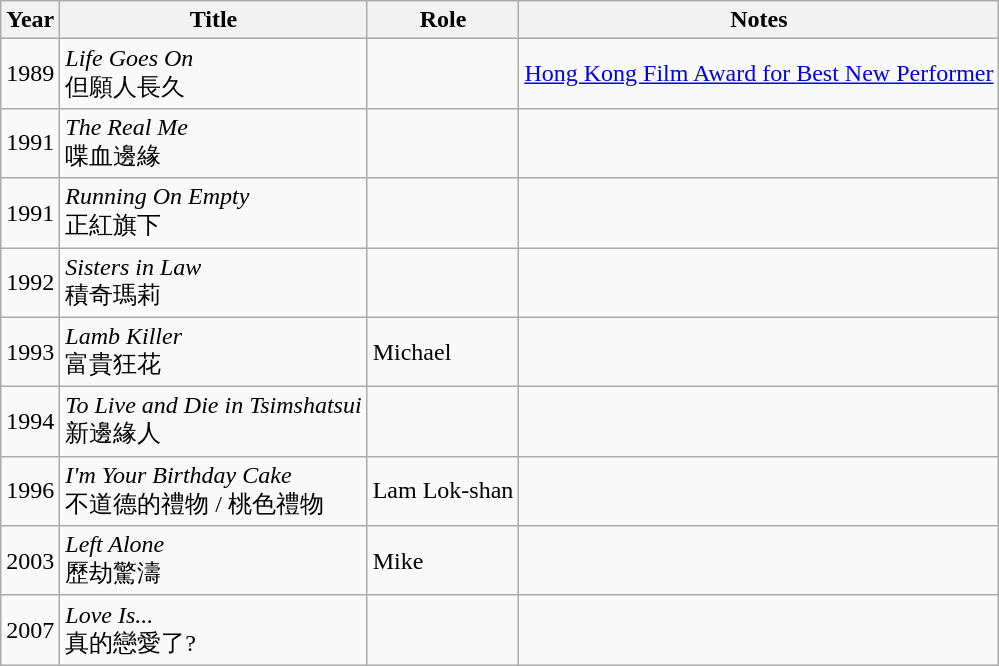<table class="wikitable sortable">
<tr>
<th>Year</th>
<th>Title</th>
<th>Role</th>
<th class="unsortable">Notes</th>
</tr>
<tr>
<td>1989</td>
<td><em>Life Goes On</em><br>但願人長久</td>
<td></td>
<td><a href='#'>Hong Kong Film Award for Best New Performer</a></td>
</tr>
<tr>
<td>1991</td>
<td><em>The Real Me</em><br>喋血邊緣</td>
<td></td>
<td></td>
</tr>
<tr>
<td>1991</td>
<td><em>Running On Empty</em><br>正紅旗下</td>
<td></td>
<td></td>
</tr>
<tr>
<td>1992</td>
<td><em>Sisters in Law</em><br>積奇瑪莉</td>
<td></td>
<td></td>
</tr>
<tr>
<td>1993</td>
<td><em>Lamb Killer</em><br>富貴狂花</td>
<td>Michael</td>
<td></td>
</tr>
<tr>
<td>1994</td>
<td><em>To Live and Die in Tsimshatsui</em><br>新邊緣人</td>
<td></td>
<td></td>
</tr>
<tr>
<td>1996</td>
<td><em>I'm Your Birthday Cake</em><br>不道德的禮物 / 桃色禮物</td>
<td>Lam Lok-shan</td>
<td></td>
</tr>
<tr>
<td>2003</td>
<td><em>Left Alone</em><br>歷劫驚濤</td>
<td>Mike</td>
<td></td>
</tr>
<tr>
<td>2007</td>
<td><em>Love Is...</em><br>真的戀愛了?</td>
<td></td>
<td></td>
</tr>
</table>
